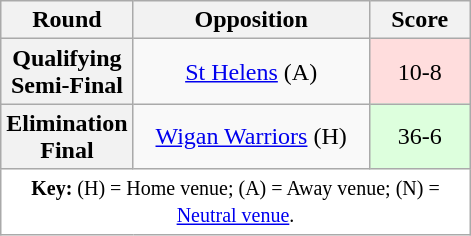<table class="wikitable plainrowheaders" style="text-align:center;margin-left:1em;float:right">
<tr>
<th width="25">Round</th>
<th width="150">Opposition</th>
<th width="60">Score</th>
</tr>
<tr>
<th scope=row style="text-align:center">Qualifying Semi-Final</th>
<td> <a href='#'>St Helens</a> (A)</td>
<td bgcolor=FFDDDD>10-8</td>
</tr>
<tr>
<th scope=row style="text-align:center">Elimination Final</th>
<td> <a href='#'>Wigan Warriors</a> (H)</td>
<td bgcolor=DDFFDD>36-6</td>
</tr>
<tr>
<td colspan="3" style="background-color:white;"><small><strong>Key:</strong> (H) = Home venue; (A) = Away venue; (N) = <a href='#'>Neutral venue</a>.</small></td>
</tr>
</table>
